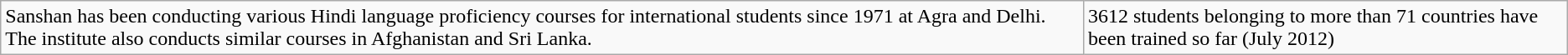<table class="wikitable">
<tr>
<td>Sanshan has been  conducting various Hindi language proficiency courses for international  students since 1971 at Agra and Delhi. The institute also conducts similar  courses in Afghanistan and Sri Lanka.</td>
<td>3612 students belonging  to more than 71 countries have been trained so far (July 2012)</td>
</tr>
</table>
